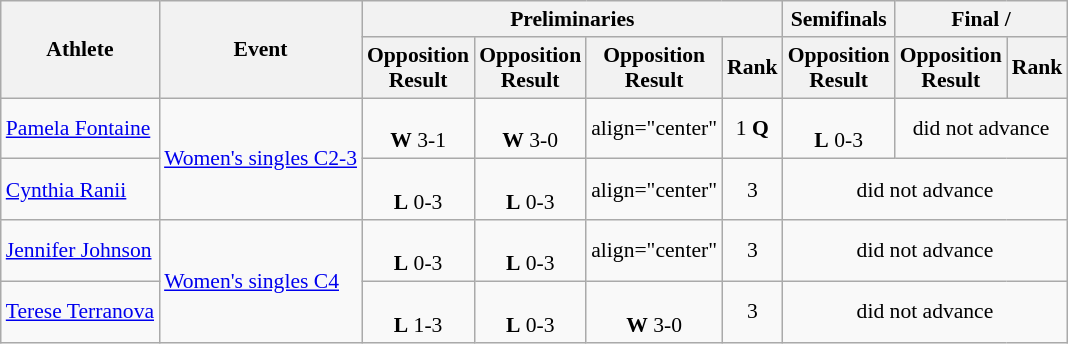<table class=wikitable style="font-size:90%">
<tr>
<th rowspan="2">Athlete</th>
<th rowspan="2">Event</th>
<th colspan="4">Preliminaries</th>
<th>Semifinals</th>
<th colspan="2">Final / </th>
</tr>
<tr>
<th>Opposition<br>Result</th>
<th>Opposition<br>Result</th>
<th>Opposition<br>Result</th>
<th>Rank</th>
<th>Opposition<br>Result</th>
<th>Opposition<br>Result</th>
<th>Rank</th>
</tr>
<tr>
<td><a href='#'>Pamela Fontaine</a></td>
<td rowspan=2><a href='#'>Women's singles C2-3</a></td>
<td align="center"><br><strong>W</strong> 3-1</td>
<td align="center"><br><strong>W</strong> 3-0</td>
<td>align="center" </td>
<td align="center">1 <strong>Q</strong></td>
<td align="center"><br><strong>L</strong> 0-3</td>
<td align="center" colspan=2>did not advance</td>
</tr>
<tr>
<td><a href='#'>Cynthia Ranii</a></td>
<td align="center"><br><strong>L</strong> 0-3</td>
<td align="center"><br><strong>L</strong> 0-3</td>
<td>align="center" </td>
<td align="center">3</td>
<td align="center" colspan=3>did not advance</td>
</tr>
<tr>
<td><a href='#'>Jennifer Johnson</a></td>
<td rowspan=2><a href='#'>Women's singles C4</a></td>
<td align="center"><br><strong>L</strong> 0-3</td>
<td align="center"><br><strong>L</strong> 0-3</td>
<td>align="center" </td>
<td align="center">3</td>
<td align="center" colspan=3>did not advance</td>
</tr>
<tr>
<td><a href='#'>Terese Terranova</a></td>
<td align="center"><br><strong>L</strong> 1-3</td>
<td align="center"><br><strong>L</strong> 0-3</td>
<td align="center"><br><strong>W</strong> 3-0</td>
<td align="center">3</td>
<td align="center" colspan=3>did not advance</td>
</tr>
</table>
